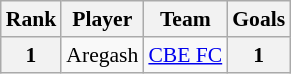<table class="wikitable" style="text-align:center; font-size:90%">
<tr>
<th>Rank</th>
<th>Player</th>
<th>Team</th>
<th>Goals</th>
</tr>
<tr>
<th>1</th>
<td align=left> Aregash</td>
<td align=left> <a href='#'>CBE FC</a></td>
<th>1</th>
</tr>
</table>
